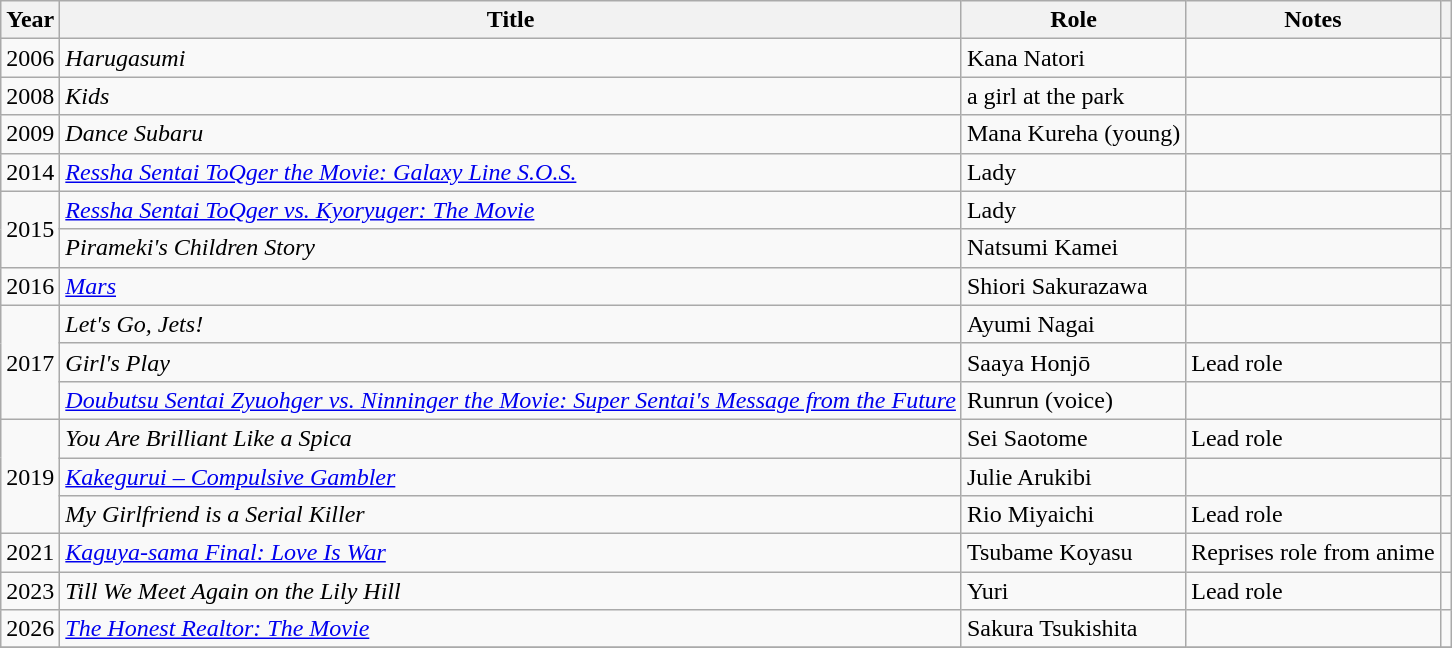<table class="wikitable sortable">
<tr>
<th>Year</th>
<th>Title</th>
<th>Role</th>
<th>Notes</th>
<th class="unsortable"></th>
</tr>
<tr>
<td>2006</td>
<td><em>Harugasumi</em></td>
<td>Kana Natori</td>
<td></td>
<td></td>
</tr>
<tr>
<td>2008</td>
<td><em>Kids</em></td>
<td>a girl at the park</td>
<td></td>
<td></td>
</tr>
<tr>
<td>2009</td>
<td><em>Dance Subaru</em></td>
<td>Mana Kureha (young)</td>
<td></td>
<td></td>
</tr>
<tr>
<td>2014</td>
<td><em><a href='#'>Ressha Sentai ToQger the Movie: Galaxy Line S.O.S.</a></em></td>
<td>Lady</td>
<td></td>
<td></td>
</tr>
<tr>
<td rowspan=2>2015</td>
<td><em><a href='#'>Ressha Sentai ToQger vs. Kyoryuger: The Movie</a></em></td>
<td>Lady</td>
<td></td>
<td></td>
</tr>
<tr>
<td><em>Pirameki's Children Story</em></td>
<td>Natsumi Kamei</td>
<td></td>
<td></td>
</tr>
<tr>
<td>2016</td>
<td><em><a href='#'>Mars</a></em></td>
<td>Shiori Sakurazawa</td>
<td></td>
<td></td>
</tr>
<tr>
<td rowspan=3>2017</td>
<td><em>Let's Go, Jets!</em></td>
<td>Ayumi Nagai</td>
<td></td>
<td></td>
</tr>
<tr>
<td><em>Girl's Play</em></td>
<td>Saaya Honjō</td>
<td>Lead role</td>
<td></td>
</tr>
<tr>
<td><em><a href='#'>Doubutsu Sentai Zyuohger vs. Ninninger the Movie: Super Sentai's Message from the Future</a></em></td>
<td>Runrun (voice)</td>
<td></td>
<td></td>
</tr>
<tr>
<td rowspan=3>2019</td>
<td><em>You Are Brilliant Like a Spica </em></td>
<td>Sei Saotome</td>
<td>Lead role</td>
<td></td>
</tr>
<tr>
<td><em><a href='#'>Kakegurui – Compulsive Gambler</a></em></td>
<td>Julie Arukibi</td>
<td></td>
<td></td>
</tr>
<tr>
<td><em>My Girlfriend is a Serial Killer</em></td>
<td>Rio Miyaichi</td>
<td>Lead role</td>
<td></td>
</tr>
<tr>
<td>2021</td>
<td><em><a href='#'>Kaguya-sama Final: Love Is War</a></em></td>
<td>Tsubame Koyasu</td>
<td>Reprises role from anime</td>
<td></td>
</tr>
<tr>
<td>2023</td>
<td><em>Till We Meet Again on the Lily Hill</em></td>
<td>Yuri</td>
<td>Lead role</td>
<td></td>
</tr>
<tr>
<td>2026</td>
<td><em><a href='#'>The Honest Realtor: The Movie</a></em></td>
<td>Sakura Tsukishita</td>
<td></td>
<td></td>
</tr>
<tr>
</tr>
</table>
